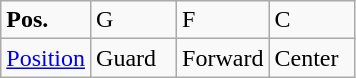<table class="wikitable">
<tr>
<td width="50"><strong>Pos.</strong></td>
<td width="50">G</td>
<td width="50">F</td>
<td width="50">C</td>
</tr>
<tr>
<td><a href='#'>Position</a></td>
<td>Guard</td>
<td>Forward</td>
<td>Center</td>
</tr>
</table>
